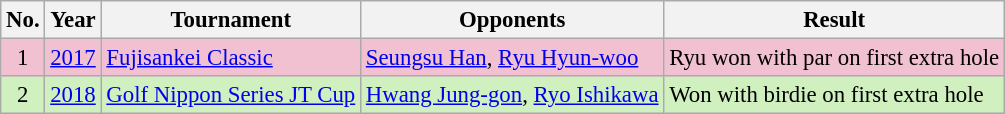<table class="wikitable" style="font-size:95%;">
<tr>
<th>No.</th>
<th>Year</th>
<th>Tournament</th>
<th>Opponents</th>
<th>Result</th>
</tr>
<tr style="background:#F2C1D1;">
<td align=center>1</td>
<td><a href='#'>2017</a></td>
<td><a href='#'>Fujisankei Classic</a></td>
<td> <a href='#'>Seungsu Han</a>,  <a href='#'>Ryu Hyun-woo</a></td>
<td>Ryu won with par on first extra hole</td>
</tr>
<tr style="background:#D0F0C0;">
<td align=center>2</td>
<td><a href='#'>2018</a></td>
<td><a href='#'>Golf Nippon Series JT Cup</a></td>
<td> <a href='#'>Hwang Jung-gon</a>,  <a href='#'>Ryo Ishikawa</a></td>
<td>Won with birdie on first extra hole</td>
</tr>
</table>
